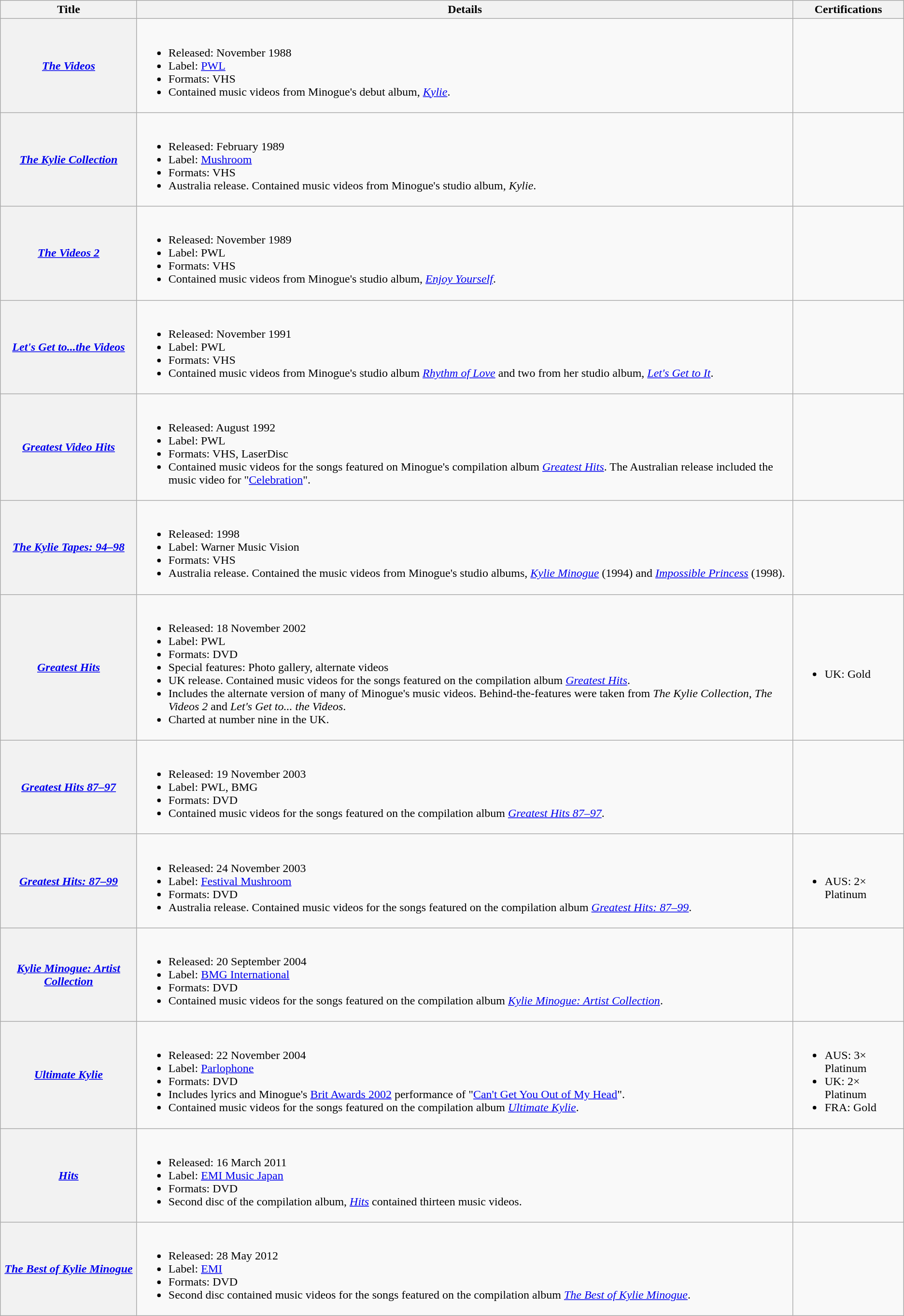<table class="wikitable plainrowheaders">
<tr>
<th>Title</th>
<th>Details</th>
<th>Certifications</th>
</tr>
<tr>
<th scope=row><em><a href='#'>The Videos</a></em></th>
<td><br><ul><li>Released: November 1988</li><li>Label: <a href='#'>PWL</a></li><li>Formats: VHS</li><li>Contained music videos from Minogue's debut album, <em><a href='#'>Kylie</a></em>.</li></ul></td>
<td></td>
</tr>
<tr>
<th scope=row><em><a href='#'>The Kylie Collection</a></em></th>
<td><br><ul><li>Released: February 1989</li><li>Label: <a href='#'>Mushroom</a></li><li>Formats: VHS</li><li>Australia release. Contained music videos from Minogue's studio album, <em>Kylie</em>.</li></ul></td>
<td></td>
</tr>
<tr>
<th scope=row><em><a href='#'>The Videos 2</a></em></th>
<td><br><ul><li>Released: November 1989</li><li>Label: PWL</li><li>Formats: VHS</li><li>Contained music videos from Minogue's studio album, <em><a href='#'>Enjoy Yourself</a></em>.</li></ul></td>
</tr>
<tr>
<th scope=row><em><a href='#'>Let's Get to...the Videos</a></em></th>
<td><br><ul><li>Released: November 1991</li><li>Label: PWL</li><li>Formats: VHS</li><li>Contained music videos from Minogue's studio album <em><a href='#'>Rhythm of Love</a></em> and two from her studio album, <em><a href='#'>Let's Get to It</a></em>.</li></ul></td>
<td></td>
</tr>
<tr>
<th scope=row><em><a href='#'>Greatest Video Hits</a></em></th>
<td><br><ul><li>Released: August 1992</li><li>Label: PWL</li><li>Formats: VHS, LaserDisc</li><li>Contained music videos for the songs featured on Minogue's compilation album <em><a href='#'>Greatest Hits</a></em>. The Australian release included the music video for "<a href='#'>Celebration</a>".</li></ul></td>
<td></td>
</tr>
<tr>
<th scope=row><em><a href='#'>The Kylie Tapes: 94–98</a></em></th>
<td><br><ul><li>Released: 1998</li><li>Label: Warner Music Vision</li><li>Formats: VHS</li><li>Australia release. Contained the music videos from Minogue's studio albums, <em><a href='#'>Kylie Minogue</a></em> (1994) and <em><a href='#'>Impossible Princess</a></em> (1998).</li></ul></td>
<td></td>
</tr>
<tr>
<th scope=row><em><a href='#'>Greatest Hits</a></em></th>
<td><br><ul><li>Released: 18 November 2002</li><li>Label: PWL</li><li>Formats: DVD</li><li>Special features: Photo gallery, alternate videos</li><li>UK release. Contained music videos for the songs featured on the compilation album <em><a href='#'>Greatest Hits</a></em>.</li><li>Includes the alternate version of many of Minogue's music videos. Behind-the-features were taken from <em>The Kylie Collection</em>, <em>The Videos 2</em> and <em>Let's Get to... the Videos</em>.</li><li>Charted at number nine in the UK.</li></ul></td>
<td><br><ul><li>UK: Gold</li></ul></td>
</tr>
<tr>
<th scope=row><em><a href='#'>Greatest Hits 87–97</a></em></th>
<td><br><ul><li>Released: 19 November 2003</li><li>Label: PWL, BMG</li><li>Formats: DVD</li><li>Contained music videos for the songs featured on the compilation album <em><a href='#'>Greatest Hits 87–97</a></em>.</li></ul></td>
<td></td>
</tr>
<tr>
<th scope=row><em><a href='#'>Greatest Hits: 87–99</a></em></th>
<td><br><ul><li>Released: 24 November 2003</li><li>Label: <a href='#'>Festival Mushroom</a></li><li>Formats: DVD</li><li>Australia release. Contained music videos for the songs featured on the compilation album <em><a href='#'>Greatest Hits: 87–99</a></em>.</li></ul></td>
<td><br><ul><li>AUS: 2× Platinum</li></ul></td>
</tr>
<tr>
<th scope=row><em><a href='#'>Kylie Minogue: Artist Collection</a></em></th>
<td><br><ul><li>Released: 20 September 2004</li><li>Label: <a href='#'>BMG International</a></li><li>Formats: DVD</li><li>Contained music videos for the songs featured on the compilation album <em><a href='#'>Kylie Minogue: Artist Collection</a></em>.</li></ul></td>
<td></td>
</tr>
<tr>
<th scope=row><em><a href='#'>Ultimate Kylie</a></em></th>
<td><br><ul><li>Released: 22 November 2004</li><li>Label: <a href='#'>Parlophone</a></li><li>Formats: DVD</li><li>Includes lyrics and Minogue's <a href='#'>Brit Awards 2002</a> performance of "<a href='#'>Can't Get You Out of My Head</a>".</li><li>Contained music videos for the songs featured on the compilation album <em><a href='#'>Ultimate Kylie</a></em>.</li></ul></td>
<td><br><ul><li>AUS: 3× Platinum</li><li>UK: 2× Platinum</li><li>FRA: Gold</li></ul></td>
</tr>
<tr>
<th scope=row><em><a href='#'>Hits</a></em></th>
<td><br><ul><li>Released: 16 March 2011</li><li>Label: <a href='#'>EMI Music Japan</a></li><li>Formats: DVD</li><li>Second disc of the compilation album, <em><a href='#'>Hits</a></em> contained thirteen music videos.</li></ul></td>
<td></td>
</tr>
<tr>
<th scope=row><em><a href='#'>The Best of Kylie Minogue</a></em></th>
<td><br><ul><li>Released: 28 May 2012</li><li>Label: <a href='#'>EMI</a></li><li>Formats: DVD</li><li>Second disc contained music videos for the songs featured on the compilation album <em><a href='#'>The Best of Kylie Minogue</a></em>.</li></ul></td>
<td></td>
</tr>
</table>
